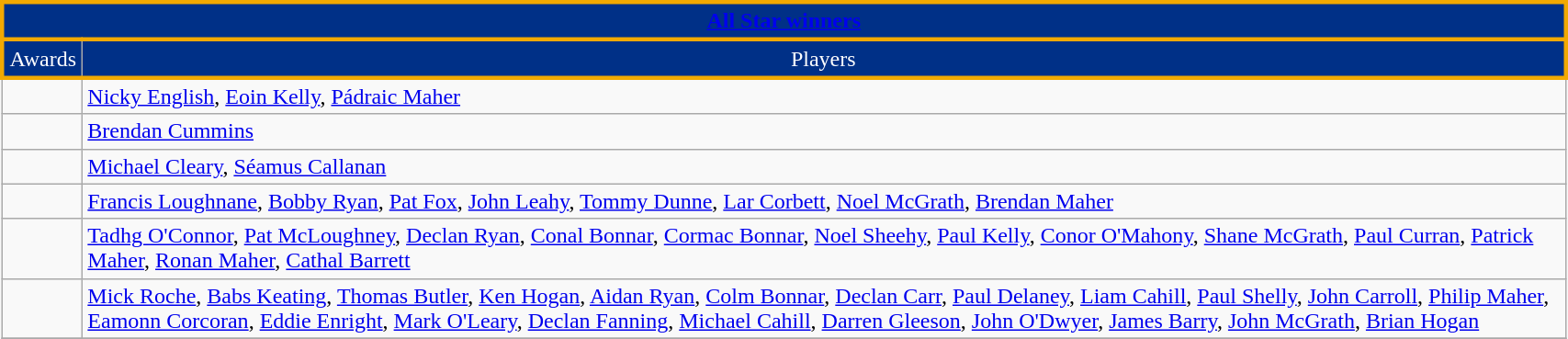<table class="wikitable" width="90%">
<tr style="text-align:center;background:#003087; color:white; border:3px solid #F2A901">
<td colspan="2"><a href='#'><span><strong>All Star winners</strong></span></a></td>
</tr>
<tr style="text-align:center;background:#003087; color:white; border:3px solid #F2A901">
<td width="50px">Awards</td>
<td>Players</td>
</tr>
<tr>
<td></td>
<td><a href='#'>Nicky English</a>, <a href='#'>Eoin Kelly</a>, <a href='#'>Pádraic Maher</a></td>
</tr>
<tr>
<td></td>
<td><a href='#'>Brendan Cummins</a></td>
</tr>
<tr>
<td></td>
<td><a href='#'>Michael Cleary</a>, <a href='#'>Séamus Callanan</a></td>
</tr>
<tr>
<td></td>
<td><a href='#'>Francis Loughnane</a>, <a href='#'>Bobby Ryan</a>, <a href='#'>Pat Fox</a>, <a href='#'>John Leahy</a>, <a href='#'>Tommy Dunne</a>, <a href='#'>Lar Corbett</a>, <a href='#'>Noel McGrath</a>, <a href='#'>Brendan Maher</a></td>
</tr>
<tr>
<td></td>
<td><a href='#'>Tadhg O'Connor</a>, <a href='#'>Pat McLoughney</a>, <a href='#'>Declan Ryan</a>, <a href='#'>Conal Bonnar</a>, <a href='#'>Cormac Bonnar</a>, <a href='#'>Noel Sheehy</a>, <a href='#'>Paul Kelly</a>, <a href='#'>Conor O'Mahony</a>, <a href='#'>Shane McGrath</a>, <a href='#'>Paul Curran</a>, <a href='#'>Patrick Maher</a>, <a href='#'>Ronan Maher</a>, <a href='#'>Cathal Barrett</a></td>
</tr>
<tr>
<td></td>
<td><a href='#'>Mick Roche</a>, <a href='#'>Babs Keating</a>, <a href='#'>Thomas Butler</a>,  <a href='#'>Ken Hogan</a>, <a href='#'>Aidan Ryan</a>, <a href='#'>Colm Bonnar</a>, <a href='#'>Declan Carr</a>, <a href='#'>Paul Delaney</a>, <a href='#'>Liam Cahill</a>, <a href='#'>Paul Shelly</a>, <a href='#'>John Carroll</a>, <a href='#'>Philip Maher</a>, <a href='#'>Eamonn Corcoran</a>, <a href='#'>Eddie Enright</a>, <a href='#'>Mark O'Leary</a>, <a href='#'>Declan Fanning</a>, <a href='#'>Michael Cahill</a>, <a href='#'>Darren Gleeson</a>, <a href='#'>John O'Dwyer</a>, <a href='#'>James Barry</a>, <a href='#'>John McGrath</a>, <a href='#'>Brian Hogan</a></td>
</tr>
<tr>
</tr>
</table>
